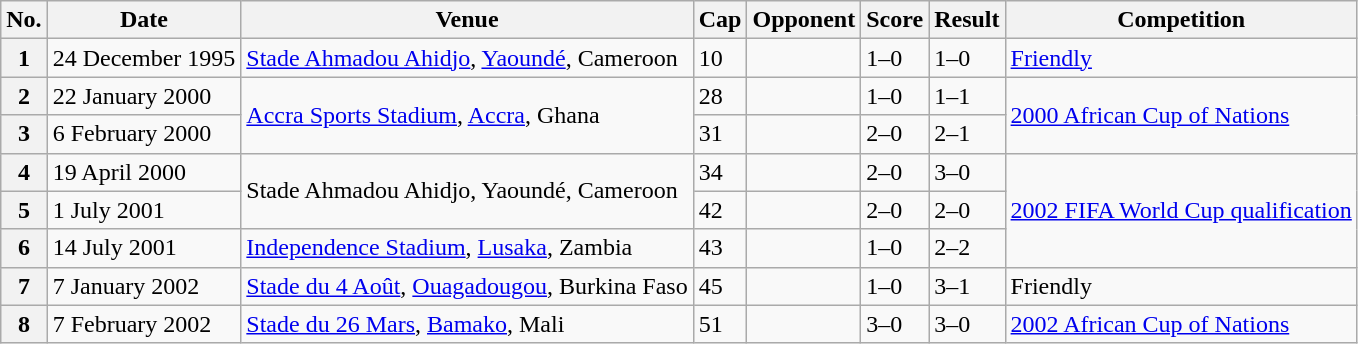<table class="wikitable sortable plainrowheaders">
<tr>
<th scope=col>No.</th>
<th scope=col data-sort-type=date>Date</th>
<th scope=col>Venue</th>
<th scope=col>Cap</th>
<th scope=col>Opponent</th>
<th scope=col>Score</th>
<th scope=col>Result</th>
<th scope=col>Competition</th>
</tr>
<tr>
<th scope=row>1</th>
<td>24 December 1995</td>
<td><a href='#'>Stade Ahmadou Ahidjo</a>, <a href='#'>Yaoundé</a>, Cameroon</td>
<td>10</td>
<td></td>
<td>1–0</td>
<td>1–0</td>
<td><a href='#'>Friendly</a></td>
</tr>
<tr>
<th scope=row>2</th>
<td>22 January 2000</td>
<td rowspan=2><a href='#'>Accra Sports Stadium</a>, <a href='#'>Accra</a>, Ghana</td>
<td>28</td>
<td></td>
<td>1–0</td>
<td>1–1</td>
<td rowspan=2><a href='#'>2000 African Cup of Nations</a></td>
</tr>
<tr>
<th scope=row>3</th>
<td>6 February 2000</td>
<td>31</td>
<td></td>
<td>2–0</td>
<td>2–1</td>
</tr>
<tr>
<th scope=row>4</th>
<td>19 April 2000</td>
<td rowspan=2>Stade Ahmadou Ahidjo, Yaoundé, Cameroon</td>
<td>34</td>
<td></td>
<td>2–0</td>
<td>3–0</td>
<td rowspan=3><a href='#'>2002 FIFA World Cup qualification</a></td>
</tr>
<tr>
<th scope=row>5</th>
<td>1 July 2001</td>
<td>42</td>
<td></td>
<td>2–0</td>
<td>2–0</td>
</tr>
<tr>
<th scope=row>6</th>
<td>14 July 2001</td>
<td><a href='#'>Independence Stadium</a>, <a href='#'>Lusaka</a>, Zambia</td>
<td>43</td>
<td></td>
<td>1–0</td>
<td>2–2</td>
</tr>
<tr>
<th scope=row>7</th>
<td>7 January 2002</td>
<td><a href='#'>Stade du 4 Août</a>, <a href='#'>Ouagadougou</a>, Burkina Faso</td>
<td>45</td>
<td></td>
<td>1–0</td>
<td>3–1</td>
<td>Friendly</td>
</tr>
<tr>
<th scope=row>8</th>
<td>7 February 2002</td>
<td><a href='#'>Stade du 26 Mars</a>, <a href='#'>Bamako</a>, Mali</td>
<td>51</td>
<td></td>
<td>3–0</td>
<td>3–0</td>
<td><a href='#'>2002 African Cup of Nations</a></td>
</tr>
</table>
